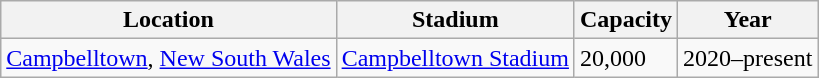<table class="wikitable sortable">
<tr>
<th>Location</th>
<th>Stadium</th>
<th>Capacity</th>
<th>Year</th>
</tr>
<tr>
<td><a href='#'>Campbelltown</a>, <a href='#'>New South Wales</a></td>
<td><a href='#'>Campbelltown Stadium</a></td>
<td>20,000</td>
<td>2020–present</td>
</tr>
</table>
